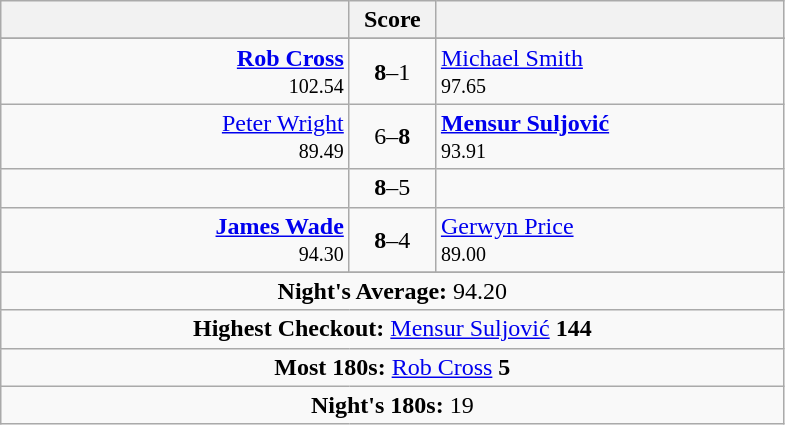<table class=wikitable style="text-align:center">
<tr>
<th width=225></th>
<th width=50>Score</th>
<th width=225></th>
</tr>
<tr align=center>
</tr>
<tr align=left>
<td align=right><strong><a href='#'>Rob Cross</a></strong>  <br><small><span>102.54</span></small></td>
<td align=center><strong>8</strong>–1</td>
<td> <a href='#'>Michael Smith</a> <br><small><span>97.65</span></small></td>
</tr>
<tr align=left>
<td align=right><a href='#'>Peter Wright</a>  <br><small><span>89.49</span></small></td>
<td align=center>6–<strong>8</strong></td>
<td> <strong><a href='#'>Mensur Suljović</a></strong> <br><small><span>93.91</span></small></td>
</tr>
<tr align=left>
<td align=right></td>
<td align=center><strong>8</strong>–5</td>
<td></td>
</tr>
<tr align=left>
<td align=right><strong><a href='#'>James Wade</a></strong>  <br><small><span>94.30</span></small></td>
<td align=center><strong>8</strong>–4</td>
<td> <a href='#'>Gerwyn Price</a> <br><small><span>89.00</span></small></td>
</tr>
<tr align=center>
</tr>
<tr align=center>
<td colspan="3"><strong>Night's Average:</strong> 94.20</td>
</tr>
<tr align=center>
<td colspan="3"><strong>Highest Checkout:</strong>  <a href='#'>Mensur Suljović</a> <strong>144</strong></td>
</tr>
<tr align=center>
<td colspan="3"><strong>Most 180s:</strong>  <a href='#'>Rob Cross</a> <strong>5</strong></td>
</tr>
<tr align=center>
<td colspan="3"><strong>Night's 180s:</strong> 19</td>
</tr>
</table>
